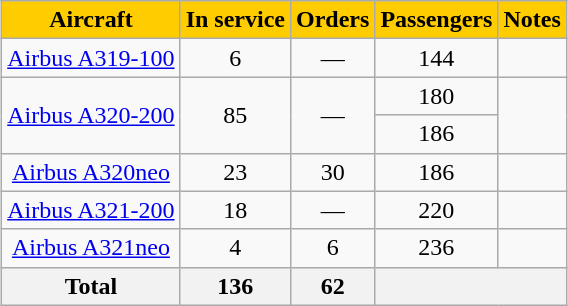<table class="wikitable" style="margin:1em auto; text-align:center">
<tr style="background:#fc0;">
<th style="background:#fc0;"><span>Aircraft</span></th>
<th style="background:#fc0;"><span>In service</span></th>
<th style="background:#fc0;"><span>Orders</span></th>
<th style="background:#fc0;"><span>Passengers</span></th>
<th style="background:#fc0;"><span>Notes</span></th>
</tr>
<tr>
<td><a href='#'>Airbus A319-100</a></td>
<td>6</td>
<td>—</td>
<td>144</td>
<td></td>
</tr>
<tr>
<td rowspan="2"><a href='#'>Airbus A320-200</a></td>
<td rowspan="2">85</td>
<td rowspan="2">—</td>
<td>180</td>
<td rowspan="2"></td>
</tr>
<tr>
<td>186</td>
</tr>
<tr>
<td><a href='#'>Airbus A320neo</a></td>
<td>23</td>
<td>30</td>
<td>186</td>
<td></td>
</tr>
<tr>
<td><a href='#'>Airbus A321-200</a></td>
<td>18</td>
<td>—</td>
<td>220</td>
<td></td>
</tr>
<tr>
<td><a href='#'>Airbus A321neo</a></td>
<td>4</td>
<td>6</td>
<td>236</td>
<td></td>
</tr>
<tr>
<th>Total</th>
<th>136</th>
<th>62</th>
<th colspan="2"></th>
</tr>
</table>
